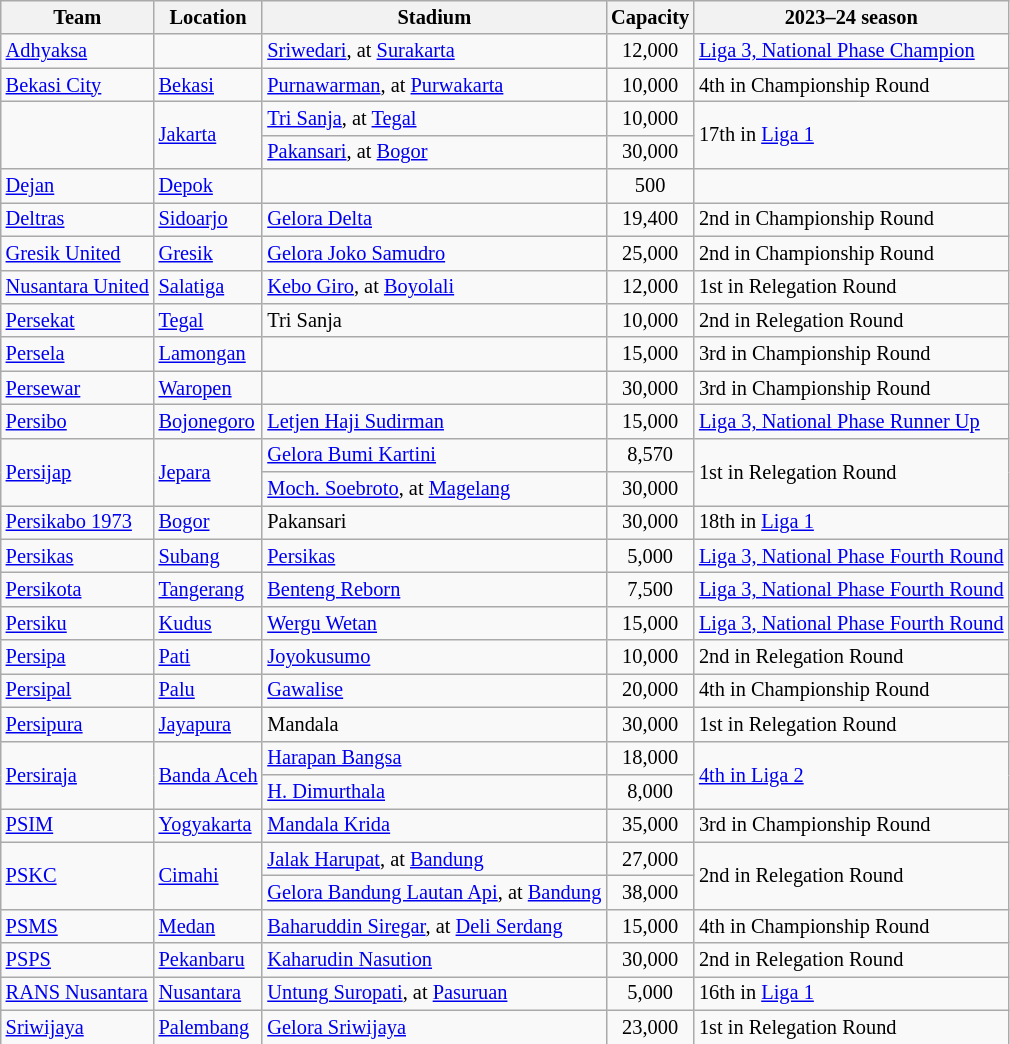<table class="wikitable sortable" style="font-size:85%;">
<tr>
<th>Team</th>
<th>Location</th>
<th>Stadium</th>
<th>Capacity</th>
<th>2023–24 season</th>
</tr>
<tr>
<td><a href='#'>Adhyaksa</a></td>
<td></td>
<td><a href='#'>Sriwedari</a>, at <a href='#'>Surakarta</a></td>
<td align="center">12,000</td>
<td><a href='#'>Liga 3, National Phase Champion</a></td>
</tr>
<tr>
<td><a href='#'>Bekasi City</a></td>
<td><a href='#'>Bekasi</a></td>
<td><a href='#'>Purnawarman</a>, at <a href='#'>Purwakarta</a></td>
<td align="center">10,000</td>
<td>4th in Championship Round </td>
</tr>
<tr>
<td rowspan="2"></td>
<td rowspan="2"><a href='#'>Jakarta</a></td>
<td><a href='#'>Tri Sanja</a>, at <a href='#'>Tegal</a></td>
<td align="center">10,000</td>
<td rowspan="2">17th in <a href='#'>Liga 1</a> </td>
</tr>
<tr>
<td><a href='#'>Pakansari</a>, at <a href='#'>Bogor</a></td>
<td align="center">30,000</td>
</tr>
<tr>
<td><a href='#'>Dejan</a></td>
<td><a href='#'>Depok</a></td>
<td></td>
<td align="center">500</td>
<td></td>
</tr>
<tr>
<td><a href='#'>Deltras</a></td>
<td><a href='#'>Sidoarjo</a></td>
<td><a href='#'>Gelora Delta</a></td>
<td align="center">19,400</td>
<td>2nd in Championship Round </td>
</tr>
<tr>
<td><a href='#'>Gresik United</a></td>
<td><a href='#'>Gresik</a></td>
<td><a href='#'>Gelora Joko Samudro</a></td>
<td align="center">25,000</td>
<td>2nd in Championship Round </td>
</tr>
<tr>
<td><a href='#'>Nusantara United</a></td>
<td><a href='#'>Salatiga</a></td>
<td><a href='#'>Kebo Giro</a>, at <a href='#'>Boyolali</a></td>
<td align="center">12,000</td>
<td>1st in Relegation Round </td>
</tr>
<tr>
<td><a href='#'>Persekat</a></td>
<td><a href='#'>Tegal</a></td>
<td>Tri Sanja</td>
<td align="center">10,000</td>
<td>2nd in Relegation Round </td>
</tr>
<tr>
<td><a href='#'>Persela</a></td>
<td><a href='#'>Lamongan</a></td>
<td></td>
<td align="center">15,000</td>
<td>3rd in Championship Round </td>
</tr>
<tr>
<td><a href='#'>Persewar</a></td>
<td><a href='#'>Waropen</a></td>
<td></td>
<td align="center">30,000</td>
<td>3rd in Championship Round </td>
</tr>
<tr>
<td><a href='#'>Persibo</a></td>
<td><a href='#'>Bojonegoro</a></td>
<td><a href='#'>Letjen Haji Sudirman</a></td>
<td align="center">15,000</td>
<td><a href='#'>Liga 3, National Phase Runner Up</a></td>
</tr>
<tr>
<td rowspan="2"><a href='#'>Persijap</a></td>
<td rowspan="2"><a href='#'>Jepara</a></td>
<td><a href='#'>Gelora Bumi Kartini</a></td>
<td align="center">8,570</td>
<td rowspan="2">1st in Relegation Round </td>
</tr>
<tr>
<td><a href='#'>Moch. Soebroto</a>, at <a href='#'>Magelang</a></td>
<td align="center">30,000</td>
</tr>
<tr>
<td><a href='#'>Persikabo 1973</a></td>
<td><a href='#'>Bogor</a></td>
<td>Pakansari</td>
<td align="center">30,000</td>
<td>18th in <a href='#'>Liga 1</a> </td>
</tr>
<tr>
<td><a href='#'>Persikas</a></td>
<td><a href='#'>Subang</a></td>
<td><a href='#'>Persikas</a></td>
<td align="center">5,000</td>
<td><a href='#'>Liga 3, National Phase Fourth Round</a> </td>
</tr>
<tr>
<td><a href='#'>Persikota</a></td>
<td><a href='#'>Tangerang</a></td>
<td><a href='#'>Benteng Reborn</a></td>
<td align="center">7,500</td>
<td><a href='#'>Liga 3, National Phase Fourth Round</a> </td>
</tr>
<tr>
<td><a href='#'>Persiku</a></td>
<td><a href='#'>Kudus</a></td>
<td><a href='#'>Wergu Wetan</a></td>
<td align="center">15,000</td>
<td><a href='#'>Liga 3, National Phase Fourth Round</a> </td>
</tr>
<tr>
<td><a href='#'>Persipa</a></td>
<td><a href='#'>Pati</a></td>
<td><a href='#'>Joyokusumo</a></td>
<td align="center">10,000</td>
<td>2nd in Relegation Round  </td>
</tr>
<tr>
<td><a href='#'>Persipal</a></td>
<td><a href='#'>Palu</a></td>
<td><a href='#'>Gawalise</a></td>
<td align="center">20,000</td>
<td>4th in Championship Round  </td>
</tr>
<tr>
<td><a href='#'>Persipura</a></td>
<td><a href='#'>Jayapura</a></td>
<td>Mandala</td>
<td align="center">30,000</td>
<td>1st in Relegation Round  </td>
</tr>
<tr>
<td rowspan="2"><a href='#'>Persiraja</a></td>
<td rowspan="2"><a href='#'>Banda Aceh</a></td>
<td><a href='#'>Harapan Bangsa</a></td>
<td align="center">18,000</td>
<td rowspan="2"><a href='#'>4th in Liga 2</a></td>
</tr>
<tr>
<td><a href='#'>H. Dimurthala</a></td>
<td align="center">8,000</td>
</tr>
<tr>
<td><a href='#'>PSIM</a></td>
<td><a href='#'>Yogyakarta</a></td>
<td><a href='#'>Mandala Krida</a></td>
<td align="center">35,000</td>
<td>3rd in Championship Round  </td>
</tr>
<tr>
<td rowspan="2"><a href='#'>PSKC</a></td>
<td rowspan="2"><a href='#'>Cimahi</a></td>
<td><a href='#'>Jalak Harupat</a>, at <a href='#'>Bandung</a></td>
<td align="center">27,000</td>
<td rowspan="2">2nd in Relegation Round  </td>
</tr>
<tr>
<td><a href='#'>Gelora Bandung Lautan Api</a>, at <a href='#'>Bandung</a></td>
<td align="center">38,000</td>
</tr>
<tr>
<td><a href='#'>PSMS</a></td>
<td><a href='#'>Medan</a></td>
<td><a href='#'>Baharuddin Siregar</a>, at <a href='#'>Deli Serdang</a></td>
<td align="center">15,000</td>
<td>4th in Championship Round  </td>
</tr>
<tr>
<td><a href='#'>PSPS</a></td>
<td><a href='#'>Pekanbaru</a></td>
<td><a href='#'>Kaharudin Nasution</a></td>
<td align="center">30,000</td>
<td>2nd in Relegation Round  </td>
</tr>
<tr>
<td><a href='#'>RANS Nusantara</a></td>
<td><a href='#'>Nusantara</a></td>
<td><a href='#'>Untung Suropati</a>, at <a href='#'>Pasuruan</a></td>
<td align="center">5,000</td>
<td>16th in <a href='#'>Liga 1</a> </td>
</tr>
<tr>
<td><a href='#'>Sriwijaya</a></td>
<td><a href='#'>Palembang</a></td>
<td><a href='#'>Gelora Sriwijaya</a></td>
<td align="center">23,000</td>
<td>1st in Relegation Round  </td>
</tr>
</table>
